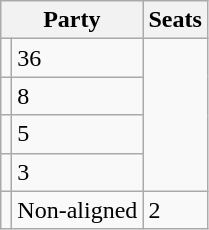<table class="wikitable">
<tr>
<th colspan=2>Party</th>
<th>Seats</th>
</tr>
<tr>
<td></td>
<td>36</td>
</tr>
<tr>
<td></td>
<td>8</td>
</tr>
<tr>
<td></td>
<td>5</td>
</tr>
<tr>
<td></td>
<td>3</td>
</tr>
<tr>
<td></td>
<td>Non-aligned</td>
<td>2</td>
</tr>
</table>
